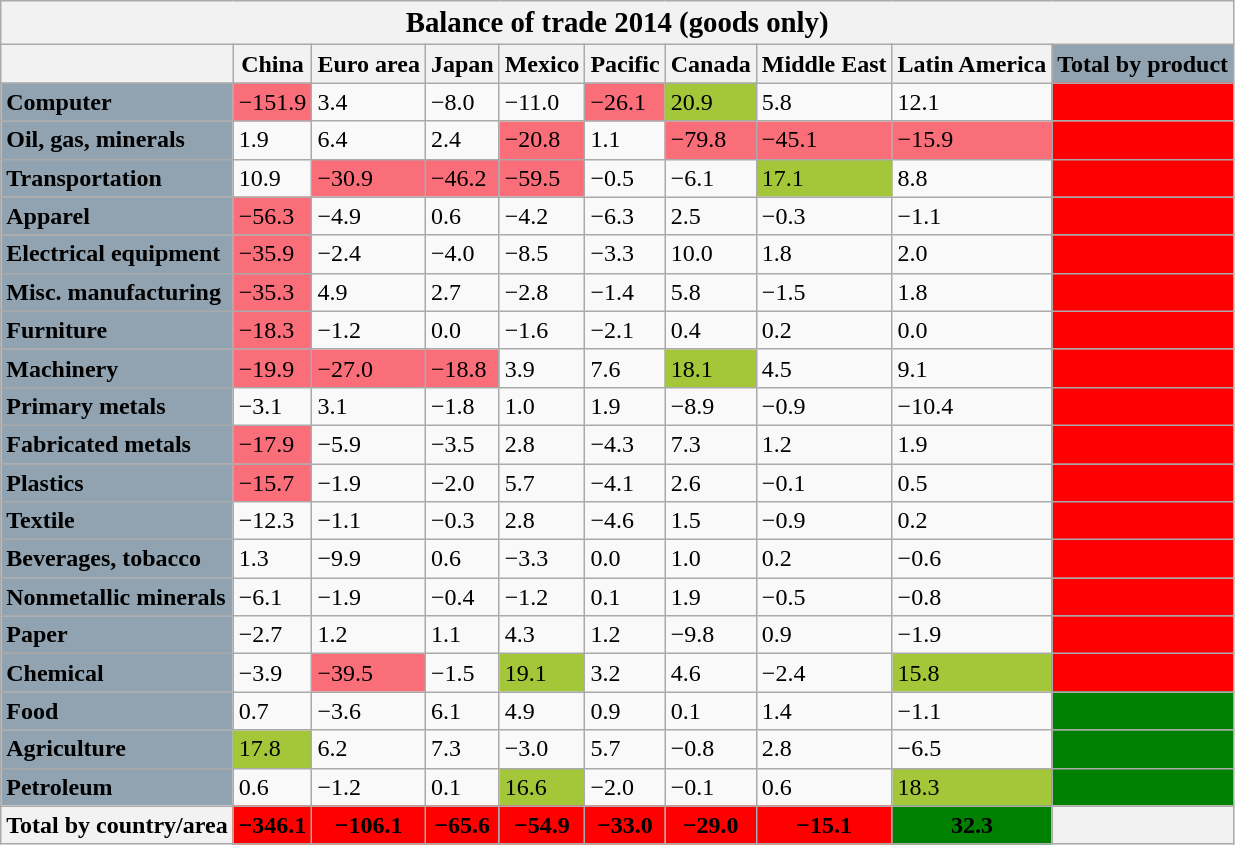<table class="wikitable">
<tr>
<th colspan="10"><big> Balance of trade 2014 (goods only)</big></th>
</tr>
<tr>
<th></th>
<th>China</th>
<th>Euro area</th>
<th>Japan</th>
<th>Mexico</th>
<th>Pacific</th>
<th>Canada</th>
<th>Middle East</th>
<th>Latin America</th>
<th style="background: #91A3B0">Total by product</th>
</tr>
<tr>
<td style="background: #91A3B0"><strong>Computer</strong></td>
<td style="background: #FA6E79">−151.9</td>
<td>3.4</td>
<td>−8.0</td>
<td>−11.0</td>
<td style="background: #FA6E79">−26.1</td>
<td style="background: #A4C639">20.9</td>
<td>5.8</td>
<td>12.1</td>
<td style="background: red"></td>
</tr>
<tr>
<td style="background: #91A3B0"><strong>Oil, gas, minerals</strong></td>
<td>1.9</td>
<td>6.4</td>
<td>2.4</td>
<td style="background: #FA6E79">−20.8</td>
<td>1.1</td>
<td style="background: #FA6E79">−79.8</td>
<td style="background: #FA6E79">−45.1</td>
<td style="background: #FA6E79">−15.9</td>
<td style="background: red"></td>
</tr>
<tr>
<td style="background: #91A3B0"><strong>Transportation</strong></td>
<td>10.9</td>
<td style="background: #FA6E79">−30.9</td>
<td style="background: #FA6E79">−46.2</td>
<td style="background: #FA6E79">−59.5</td>
<td>−0.5</td>
<td>−6.1</td>
<td style="background: #A4C639">17.1</td>
<td>8.8</td>
<td style="background: red"></td>
</tr>
<tr>
<td style="background: #91A3B0"><strong>Apparel</strong></td>
<td style="background: #FA6E79">−56.3</td>
<td>−4.9</td>
<td>0.6</td>
<td>−4.2</td>
<td>−6.3</td>
<td>2.5</td>
<td>−0.3</td>
<td>−1.1</td>
<td style="background: red"></td>
</tr>
<tr>
<td style="background: #91A3B0"><strong>Electrical equipment</strong></td>
<td style="background: #FA6E79">−35.9</td>
<td>−2.4</td>
<td>−4.0</td>
<td>−8.5</td>
<td>−3.3</td>
<td>10.0</td>
<td>1.8</td>
<td>2.0</td>
<td style="background: red"></td>
</tr>
<tr>
<td style="background: #91A3B0"><strong>Misc. manufacturing</strong></td>
<td style="background: #FA6E79">−35.3</td>
<td>4.9</td>
<td>2.7</td>
<td>−2.8</td>
<td>−1.4</td>
<td>5.8</td>
<td>−1.5</td>
<td>1.8</td>
<td style="background: red"></td>
</tr>
<tr>
<td style="background: #91A3B0"><strong>Furniture</strong></td>
<td style="background: #FA6E79">−18.3</td>
<td>−1.2</td>
<td>0.0</td>
<td>−1.6</td>
<td>−2.1</td>
<td>0.4</td>
<td>0.2</td>
<td>0.0</td>
<td style="background: red"></td>
</tr>
<tr>
<td style="background: #91A3B0"><strong>Machinery</strong></td>
<td style="background: #FA6E79">−19.9</td>
<td style="background: #FA6E79">−27.0</td>
<td style="background: #FA6E79">−18.8</td>
<td>3.9</td>
<td>7.6</td>
<td style="background: #A4C639">18.1</td>
<td>4.5</td>
<td>9.1</td>
<td style="background: red"></td>
</tr>
<tr>
<td style="background: #91A3B0"><strong>Primary metals</strong></td>
<td>−3.1</td>
<td>3.1</td>
<td>−1.8</td>
<td>1.0</td>
<td>1.9</td>
<td>−8.9</td>
<td>−0.9</td>
<td>−10.4</td>
<td style="background: red"></td>
</tr>
<tr>
<td style="background: #91A3B0"><strong>Fabricated metals</strong></td>
<td style="background: #FA6E79">−17.9</td>
<td>−5.9</td>
<td>−3.5</td>
<td>2.8</td>
<td>−4.3</td>
<td>7.3</td>
<td>1.2</td>
<td>1.9</td>
<td style="background: red"></td>
</tr>
<tr>
<td style="background: #91A3B0"><strong>Plastics</strong></td>
<td style="background: #FA6E79">−15.7</td>
<td>−1.9</td>
<td>−2.0</td>
<td>5.7</td>
<td>−4.1</td>
<td>2.6</td>
<td>−0.1</td>
<td>0.5</td>
<td style="background: red"></td>
</tr>
<tr>
<td style="background: #91A3B0"><strong>Textile</strong></td>
<td>−12.3</td>
<td>−1.1</td>
<td>−0.3</td>
<td>2.8</td>
<td>−4.6</td>
<td>1.5</td>
<td>−0.9</td>
<td>0.2</td>
<td style="background: red"></td>
</tr>
<tr>
<td style="background: #91A3B0"><strong>Beverages, tobacco</strong></td>
<td>1.3</td>
<td>−9.9</td>
<td>0.6</td>
<td>−3.3</td>
<td>0.0</td>
<td>1.0</td>
<td>0.2</td>
<td>−0.6</td>
<td style="background: red"></td>
</tr>
<tr>
<td style="background: #91A3B0"><strong>Nonmetallic minerals</strong></td>
<td>−6.1</td>
<td>−1.9</td>
<td>−0.4</td>
<td>−1.2</td>
<td>0.1</td>
<td>1.9</td>
<td>−0.5</td>
<td>−0.8</td>
<td style="background: red"></td>
</tr>
<tr>
<td style="background: #91A3B0"><strong>Paper</strong></td>
<td>−2.7</td>
<td>1.2</td>
<td>1.1</td>
<td>4.3</td>
<td>1.2</td>
<td>−9.8</td>
<td>0.9</td>
<td>−1.9</td>
<td style="background: red"></td>
</tr>
<tr>
<td style="background: #91A3B0"><strong>Chemical</strong></td>
<td>−3.9</td>
<td style="background: #FA6E79">−39.5</td>
<td>−1.5</td>
<td style="background: #A4C639">19.1</td>
<td>3.2</td>
<td>4.6</td>
<td>−2.4</td>
<td style="background: #A4C639">15.8</td>
<td style="background: red"></td>
</tr>
<tr>
<td style="background: #91A3B0"><strong>Food</strong></td>
<td>0.7</td>
<td>−3.6</td>
<td>6.1</td>
<td>4.9</td>
<td>0.9</td>
<td>0.1</td>
<td>1.4</td>
<td>−1.1</td>
<td style="background: green"></td>
</tr>
<tr>
<td style="background: #91A3B0"><strong>Agriculture</strong></td>
<td style="background: #A4C639">17.8</td>
<td>6.2</td>
<td>7.3</td>
<td>−3.0</td>
<td>5.7</td>
<td>−0.8</td>
<td>2.8</td>
<td>−6.5</td>
<td style="background: green"></td>
</tr>
<tr>
<td style="background: #91A3B0"><strong>Petroleum</strong></td>
<td>0.6</td>
<td>−1.2</td>
<td>0.1</td>
<td style="background: #A4C639">16.6</td>
<td>−2.0</td>
<td>−0.1</td>
<td>0.6</td>
<td style="background: #A4C639">18.3</td>
<td style="background: green"></td>
</tr>
<tr>
<th>Total by country/area</th>
<th style="background: red">−346.1</th>
<th style="background: red">−106.1</th>
<th style="background: red">−65.6</th>
<th style="background: red">−54.9</th>
<th style="background: red">−33.0</th>
<th style="background: red">−29.0</th>
<th style="background: red">−15.1</th>
<th style="background: green">32.3</th>
<th></th>
</tr>
</table>
